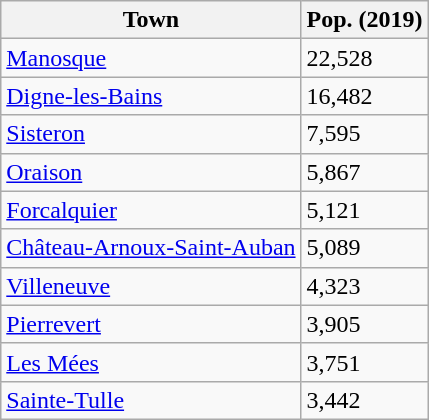<table class="wikitable">
<tr>
<th>Town</th>
<th>Pop. (2019)</th>
</tr>
<tr>
<td><a href='#'>Manosque</a></td>
<td>22,528</td>
</tr>
<tr>
<td><a href='#'>Digne-les-Bains</a></td>
<td>16,482</td>
</tr>
<tr>
<td><a href='#'>Sisteron</a></td>
<td>7,595</td>
</tr>
<tr>
<td><a href='#'>Oraison</a></td>
<td>5,867</td>
</tr>
<tr>
<td><a href='#'>Forcalquier</a></td>
<td>5,121</td>
</tr>
<tr>
<td><a href='#'>Château-Arnoux-Saint-Auban</a></td>
<td>5,089</td>
</tr>
<tr>
<td><a href='#'>Villeneuve</a></td>
<td>4,323</td>
</tr>
<tr>
<td><a href='#'>Pierrevert</a></td>
<td>3,905</td>
</tr>
<tr>
<td><a href='#'>Les Mées</a></td>
<td>3,751</td>
</tr>
<tr>
<td><a href='#'>Sainte-Tulle</a></td>
<td>3,442</td>
</tr>
</table>
